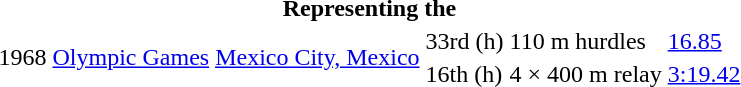<table>
<tr>
<th colspan="6">Representing the </th>
</tr>
<tr>
<td rowspan=2>1968</td>
<td rowspan=2><a href='#'>Olympic Games</a></td>
<td rowspan=2><a href='#'>Mexico City, Mexico</a></td>
<td>33rd (h)</td>
<td>110 m hurdles</td>
<td><a href='#'>16.85</a></td>
</tr>
<tr>
<td>16th (h)</td>
<td>4 × 400 m relay</td>
<td><a href='#'>3:19.42</a></td>
</tr>
</table>
